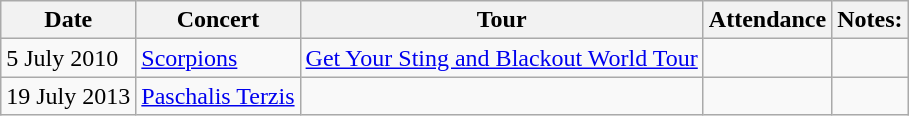<table class="wikitable">
<tr>
<th>Date</th>
<th>Concert</th>
<th>Tour</th>
<th>Attendance</th>
<th>Notes:</th>
</tr>
<tr>
<td align="left">5 July 2010</td>
<td><a href='#'>Scorpions</a></td>
<td><a href='#'>Get Your Sting and Blackout World Tour</a></td>
<td></td>
<td></td>
</tr>
<tr>
<td align="left">19 July 2013</td>
<td><a href='#'>Paschalis Terzis</a></td>
<td></td>
<td></td>
<td></td>
</tr>
</table>
